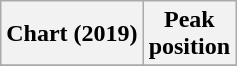<table class="wikitable sortable plainrowheaders" style="text-align:center;">
<tr>
<th scope="col">Chart (2019)</th>
<th scope="col">Peak<br>position</th>
</tr>
<tr>
</tr>
</table>
